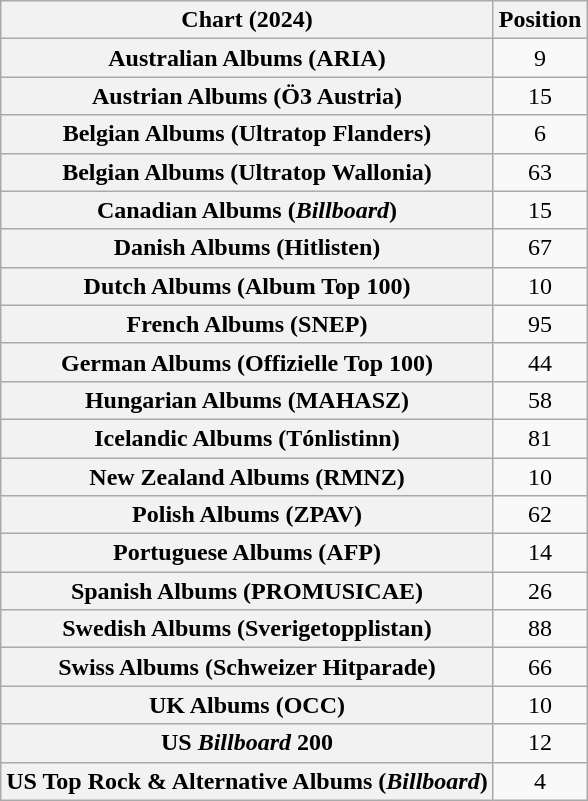<table class="wikitable sortable plainrowheaders" style="text-align:center">
<tr>
<th scope="col">Chart (2024)</th>
<th scope="col">Position</th>
</tr>
<tr>
<th scope="row">Australian Albums (ARIA)</th>
<td>9</td>
</tr>
<tr>
<th scope="row">Austrian Albums (Ö3 Austria)</th>
<td>15</td>
</tr>
<tr>
<th scope="row">Belgian Albums (Ultratop Flanders)</th>
<td>6</td>
</tr>
<tr>
<th scope="row">Belgian Albums (Ultratop Wallonia)</th>
<td>63</td>
</tr>
<tr>
<th scope="row">Canadian Albums (<em>Billboard</em>)</th>
<td>15</td>
</tr>
<tr>
<th scope="row">Danish Albums (Hitlisten)</th>
<td>67</td>
</tr>
<tr>
<th scope="row">Dutch Albums (Album Top 100)</th>
<td>10</td>
</tr>
<tr>
<th scope="row">French Albums (SNEP)</th>
<td>95</td>
</tr>
<tr>
<th scope="row">German Albums (Offizielle Top 100)</th>
<td>44</td>
</tr>
<tr>
<th scope="row">Hungarian Albums (MAHASZ)</th>
<td>58</td>
</tr>
<tr>
<th scope="row">Icelandic Albums (Tónlistinn)</th>
<td>81</td>
</tr>
<tr>
<th scope="row">New Zealand Albums (RMNZ)</th>
<td>10</td>
</tr>
<tr>
<th scope="row">Polish Albums (ZPAV)</th>
<td>62</td>
</tr>
<tr>
<th scope="row">Portuguese Albums (AFP)</th>
<td>14</td>
</tr>
<tr>
<th scope="row">Spanish Albums (PROMUSICAE)</th>
<td>26</td>
</tr>
<tr>
<th scope="row">Swedish Albums (Sverigetopplistan)</th>
<td>88</td>
</tr>
<tr>
<th scope="row">Swiss Albums (Schweizer Hitparade)</th>
<td>66</td>
</tr>
<tr>
<th scope="row">UK Albums (OCC)</th>
<td>10</td>
</tr>
<tr>
<th scope="row">US <em>Billboard</em> 200</th>
<td>12</td>
</tr>
<tr>
<th scope="row">US Top Rock & Alternative Albums (<em>Billboard</em>)</th>
<td>4</td>
</tr>
</table>
